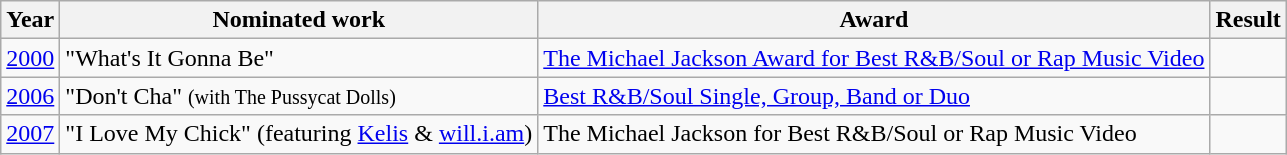<table class="wikitable">
<tr>
<th>Year</th>
<th>Nominated work</th>
<th>Award</th>
<th>Result</th>
</tr>
<tr>
<td align=center><a href='#'>2000</a></td>
<td>"What's It Gonna Be"</td>
<td><a href='#'>The Michael Jackson Award for Best R&B/Soul or Rap Music Video</a></td>
<td></td>
</tr>
<tr>
<td align=center><a href='#'>2006</a></td>
<td>"Don't Cha" <small>(with The Pussycat Dolls)</small></td>
<td><a href='#'>Best R&B/Soul Single, Group, Band or Duo</a></td>
<td></td>
</tr>
<tr>
<td align=center><a href='#'>2007</a></td>
<td>"I Love My Chick" (featuring <a href='#'>Kelis</a> & <a href='#'>will.i.am</a>)</td>
<td>The Michael Jackson for Best R&B/Soul or Rap Music Video</td>
<td></td>
</tr>
</table>
